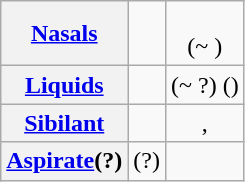<table class="wikitable" style="text-align: center;">
<tr>
<th><a href='#'>Nasals</a></th>
<td> <strong></strong></td>
<td> <strong></strong><br>(~ ) <strong></strong></td>
</tr>
<tr>
<th><a href='#'>Liquids</a></th>
<td> <strong></strong></td>
<td> (~  ?) <strong></strong> (<strong></strong>)</td>
</tr>
<tr>
<th><a href='#'>Sibilant</a></th>
<td> <strong></strong></td>
<td> <strong></strong>, <strong></strong></td>
</tr>
<tr>
<th><a href='#'>Aspirate</a>(?)</th>
<td>(?) <strong></strong></td>
<td></td>
</tr>
</table>
